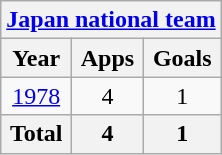<table class="wikitable" style="text-align:center">
<tr>
<th colspan=3><a href='#'>Japan national team</a></th>
</tr>
<tr>
<th>Year</th>
<th>Apps</th>
<th>Goals</th>
</tr>
<tr>
<td><a href='#'>1978</a></td>
<td>4</td>
<td>1</td>
</tr>
<tr>
<th>Total</th>
<th>4</th>
<th>1</th>
</tr>
</table>
